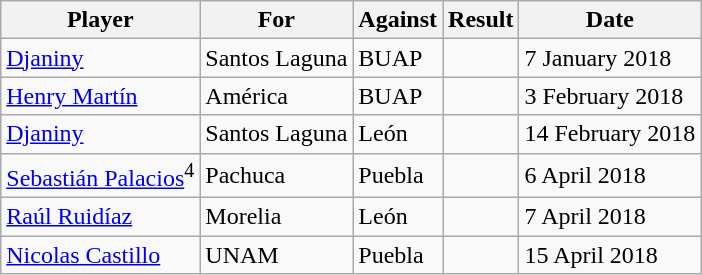<table class="wikitable sortable">
<tr>
<th>Player</th>
<th>For</th>
<th>Against</th>
<th align=center>Result</th>
<th>Date</th>
</tr>
<tr>
<td> <a href='#'>Djaniny</a></td>
<td>Santos Laguna</td>
<td>BUAP</td>
<td></td>
<td>7 January 2018</td>
</tr>
<tr>
<td> <a href='#'>Henry Martín</a></td>
<td>América</td>
<td>BUAP</td>
<td></td>
<td>3 February 2018</td>
</tr>
<tr>
<td> <a href='#'>Djaniny</a></td>
<td>Santos Laguna</td>
<td>León</td>
<td></td>
<td>14 February 2018</td>
</tr>
<tr>
<td> <a href='#'>Sebastián Palacios</a><sup>4</sup></td>
<td>Pachuca</td>
<td>Puebla</td>
<td></td>
<td>6 April 2018</td>
</tr>
<tr>
<td> <a href='#'>Raúl Ruidíaz</a></td>
<td>Morelia</td>
<td>León</td>
<td></td>
<td>7 April 2018</td>
</tr>
<tr>
<td> <a href='#'>Nicolas Castillo</a></td>
<td>UNAM</td>
<td>Puebla</td>
<td></td>
<td>15 April 2018</td>
</tr>
</table>
